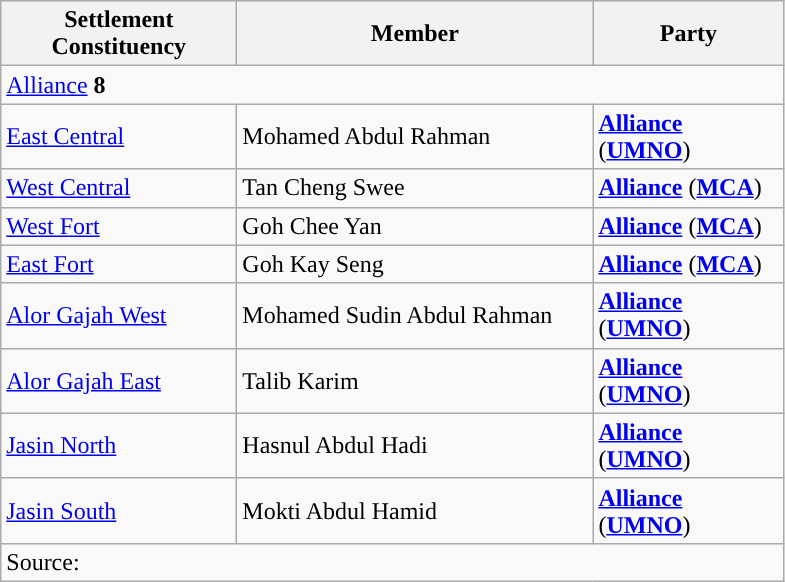<table class="wikitable sortable">
<tr>
<th style="width:150px;">Settlement Constituency</th>
<th style="width:230px;">Member</th>
<th style="width:120px;">Party</th>
</tr>
<tr>
<td colspan="3"><a href='#'>Alliance</a> <strong>8</strong></td>
</tr>
<tr>
<td><a href='#'>East Central</a></td>
<td>Mohamed Abdul Rahman</td>
<td><strong><a href='#'>Alliance</a></strong> (<strong><a href='#'>UMNO</a></strong>)</td>
</tr>
<tr>
<td><a href='#'>West Central</a></td>
<td>Tan Cheng Swee</td>
<td><strong><a href='#'>Alliance</a></strong> (<strong><a href='#'>MCA</a></strong>)</td>
</tr>
<tr>
<td><a href='#'>West Fort</a></td>
<td>Goh Chee Yan</td>
<td><strong><a href='#'>Alliance</a></strong> (<strong><a href='#'>MCA</a></strong>)</td>
</tr>
<tr>
<td><a href='#'>East Fort</a></td>
<td>Goh Kay Seng</td>
<td><strong><a href='#'>Alliance</a></strong> (<strong><a href='#'>MCA</a></strong>)</td>
</tr>
<tr>
<td><a href='#'>Alor Gajah West</a></td>
<td>Mohamed Sudin Abdul Rahman</td>
<td><strong><a href='#'>Alliance</a></strong> (<strong><a href='#'>UMNO</a></strong>)</td>
</tr>
<tr>
<td><a href='#'>Alor Gajah East</a></td>
<td>Talib Karim</td>
<td><strong><a href='#'>Alliance</a></strong> (<strong><a href='#'>UMNO</a></strong>)</td>
</tr>
<tr>
<td><a href='#'>Jasin North</a></td>
<td>Hasnul Abdul Hadi</td>
<td><strong><a href='#'>Alliance</a></strong> (<strong><a href='#'>UMNO</a></strong>)</td>
</tr>
<tr>
<td><a href='#'>Jasin South</a></td>
<td>Mokti Abdul Hamid</td>
<td><strong><a href='#'>Alliance</a></strong> (<strong><a href='#'>UMNO</a></strong>)</td>
</tr>
<tr>
<td colspan="3">Source:</td>
</tr>
</table>
